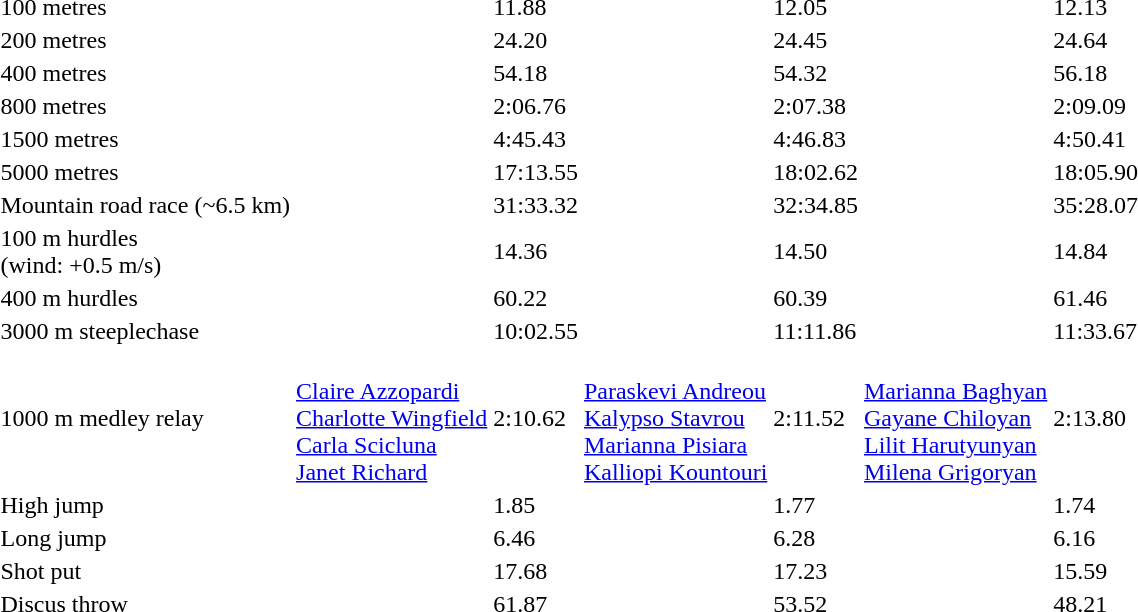<table>
<tr>
<td>100 metres</td>
<td></td>
<td>11.88</td>
<td></td>
<td>12.05</td>
<td></td>
<td>12.13</td>
</tr>
<tr>
<td>200 metres</td>
<td></td>
<td>24.20</td>
<td></td>
<td>24.45</td>
<td></td>
<td>24.64</td>
</tr>
<tr>
<td>400 metres</td>
<td></td>
<td>54.18</td>
<td></td>
<td>54.32</td>
<td></td>
<td>56.18</td>
</tr>
<tr>
<td>800 metres</td>
<td></td>
<td>2:06.76</td>
<td></td>
<td>2:07.38</td>
<td></td>
<td>2:09.09</td>
</tr>
<tr>
<td>1500 metres</td>
<td></td>
<td>4:45.43</td>
<td></td>
<td>4:46.83</td>
<td></td>
<td>4:50.41</td>
</tr>
<tr>
<td>5000 metres</td>
<td></td>
<td>17:13.55</td>
<td></td>
<td>18:02.62</td>
<td></td>
<td>18:05.90</td>
</tr>
<tr>
<td>Mountain road race (~6.5 km)</td>
<td></td>
<td>31:33.32</td>
<td></td>
<td>32:34.85</td>
<td></td>
<td>35:28.07</td>
</tr>
<tr>
<td>100 m hurdles<br>(wind: +0.5 m/s)</td>
<td></td>
<td>14.36</td>
<td></td>
<td>14.50</td>
<td></td>
<td>14.84</td>
</tr>
<tr>
<td>400 m hurdles</td>
<td></td>
<td>60.22</td>
<td></td>
<td>60.39</td>
<td></td>
<td>61.46</td>
</tr>
<tr>
<td>3000 m steeplechase</td>
<td></td>
<td>10:02.55</td>
<td></td>
<td>11:11.86</td>
<td></td>
<td>11:33.67</td>
</tr>
<tr>
<td>1000 m medley relay</td>
<td><br><a href='#'>Claire Azzopardi</a><br><a href='#'>Charlotte Wingfield</a><br><a href='#'>Carla Scicluna</a><br><a href='#'>Janet Richard</a></td>
<td>2:10.62</td>
<td><br><a href='#'>Paraskevi Andreou</a><br><a href='#'>Kalypso Stavrou</a><br><a href='#'>Marianna Pisiara</a><br><a href='#'>Kalliopi Kountouri</a></td>
<td>2:11.52</td>
<td><br><a href='#'>Marianna Baghyan</a><br><a href='#'>Gayane Chiloyan</a><br><a href='#'>Lilit Harutyunyan</a><br><a href='#'>Milena Grigoryan</a></td>
<td>2:13.80</td>
</tr>
<tr>
<td>High jump</td>
<td></td>
<td>1.85</td>
<td></td>
<td>1.77</td>
<td></td>
<td>1.74</td>
</tr>
<tr>
<td>Long jump</td>
<td></td>
<td>6.46</td>
<td></td>
<td>6.28</td>
<td></td>
<td>6.16</td>
</tr>
<tr>
<td>Shot put</td>
<td></td>
<td>17.68</td>
<td></td>
<td>17.23</td>
<td></td>
<td>15.59</td>
</tr>
<tr>
<td>Discus throw</td>
<td></td>
<td>61.87</td>
<td></td>
<td>53.52</td>
<td></td>
<td>48.21</td>
</tr>
</table>
